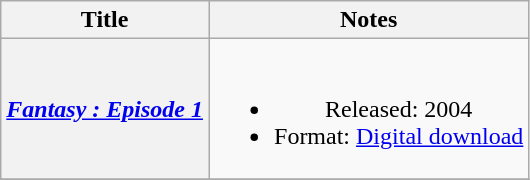<table class="wikitable plainrowheaders" style="text-align:center;">
<tr>
<th scope="col">Title</th>
<th scope="col">Notes</th>
</tr>
<tr>
<th scope="row"><em><a href='#'>Fantasy : Episode 1</a></em></th>
<td><br><ul><li>Released: 2004</li><li>Format: <a href='#'>Digital download</a></li></ul></td>
</tr>
<tr>
</tr>
</table>
